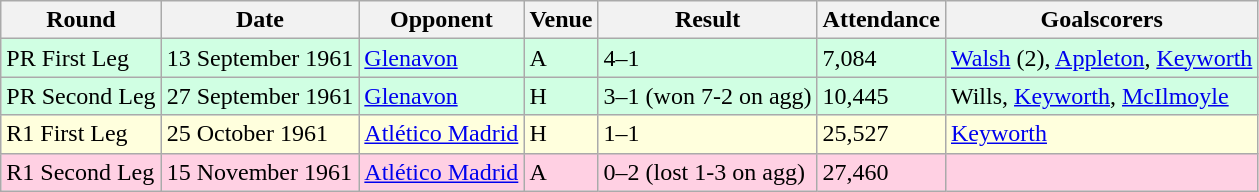<table class="wikitable">
<tr>
<th>Round</th>
<th>Date</th>
<th>Opponent</th>
<th>Venue</th>
<th>Result</th>
<th>Attendance</th>
<th>Goalscorers</th>
</tr>
<tr style="background:#d0ffe3;">
<td>PR First Leg</td>
<td>13 September 1961</td>
<td><a href='#'>Glenavon</a></td>
<td>A</td>
<td>4–1</td>
<td>7,084</td>
<td><a href='#'>Walsh</a> (2), <a href='#'>Appleton</a>, <a href='#'>Keyworth</a></td>
</tr>
<tr style="background:#d0ffe3;">
<td>PR Second Leg</td>
<td>27 September 1961</td>
<td><a href='#'>Glenavon</a></td>
<td>H</td>
<td>3–1 (won 7-2 on agg)</td>
<td>10,445</td>
<td>Wills, <a href='#'>Keyworth</a>, <a href='#'>McIlmoyle</a></td>
</tr>
<tr style="background:#ffffdd;">
<td>R1 First Leg</td>
<td>25 October 1961</td>
<td><a href='#'>Atlético Madrid</a></td>
<td>H</td>
<td>1–1</td>
<td>25,527</td>
<td><a href='#'>Keyworth</a></td>
</tr>
<tr style="background:#ffd0e3;">
<td>R1 Second Leg</td>
<td>15 November 1961</td>
<td><a href='#'>Atlético Madrid</a></td>
<td>A</td>
<td>0–2 (lost 1-3 on agg)</td>
<td>27,460</td>
<td></td>
</tr>
</table>
